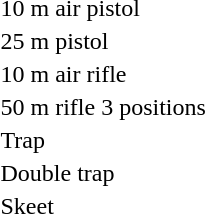<table>
<tr>
<td>10 m air pistol<br></td>
<td></td>
<td></td>
<td></td>
</tr>
<tr>
<td>25 m pistol<br></td>
<td></td>
<td></td>
<td></td>
</tr>
<tr>
<td>10 m air rifle<br></td>
<td></td>
<td></td>
<td></td>
</tr>
<tr>
<td>50 m rifle 3 positions<br></td>
<td></td>
<td></td>
<td></td>
</tr>
<tr>
<td>Trap<br></td>
<td></td>
<td></td>
<td></td>
</tr>
<tr>
<td>Double trap<br></td>
<td></td>
<td></td>
<td></td>
</tr>
<tr>
<td>Skeet<br></td>
<td></td>
<td></td>
<td></td>
</tr>
</table>
